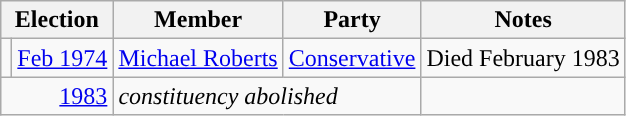<table class="wikitable">
<tr>
<th colspan="2">Election</th>
<th>Member</th>
<th>Party</th>
<th>Notes</th>
</tr>
<tr>
<td style="color:inherit;background-color: "></td>
<td><a href='#'>Feb 1974</a></td>
<td><a href='#'>Michael Roberts</a></td>
<td><a href='#'>Conservative</a></td>
<td>Died February 1983</td>
</tr>
<tr>
<td colspan="2" align="right"><a href='#'>1983</a></td>
<td colspan="2"><em>constituency abolished</em></td>
</tr>
</table>
